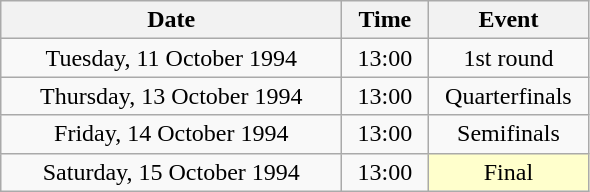<table class = "wikitable" style="text-align:center;">
<tr>
<th width=220>Date</th>
<th width=50>Time</th>
<th width=100>Event</th>
</tr>
<tr>
<td>Tuesday, 11 October 1994</td>
<td>13:00</td>
<td>1st round</td>
</tr>
<tr>
<td>Thursday, 13 October 1994</td>
<td>13:00</td>
<td>Quarterfinals</td>
</tr>
<tr>
<td>Friday, 14 October 1994</td>
<td>13:00</td>
<td>Semifinals</td>
</tr>
<tr>
<td>Saturday, 15 October 1994</td>
<td>13:00</td>
<td bgcolor=ffffcc>Final</td>
</tr>
</table>
